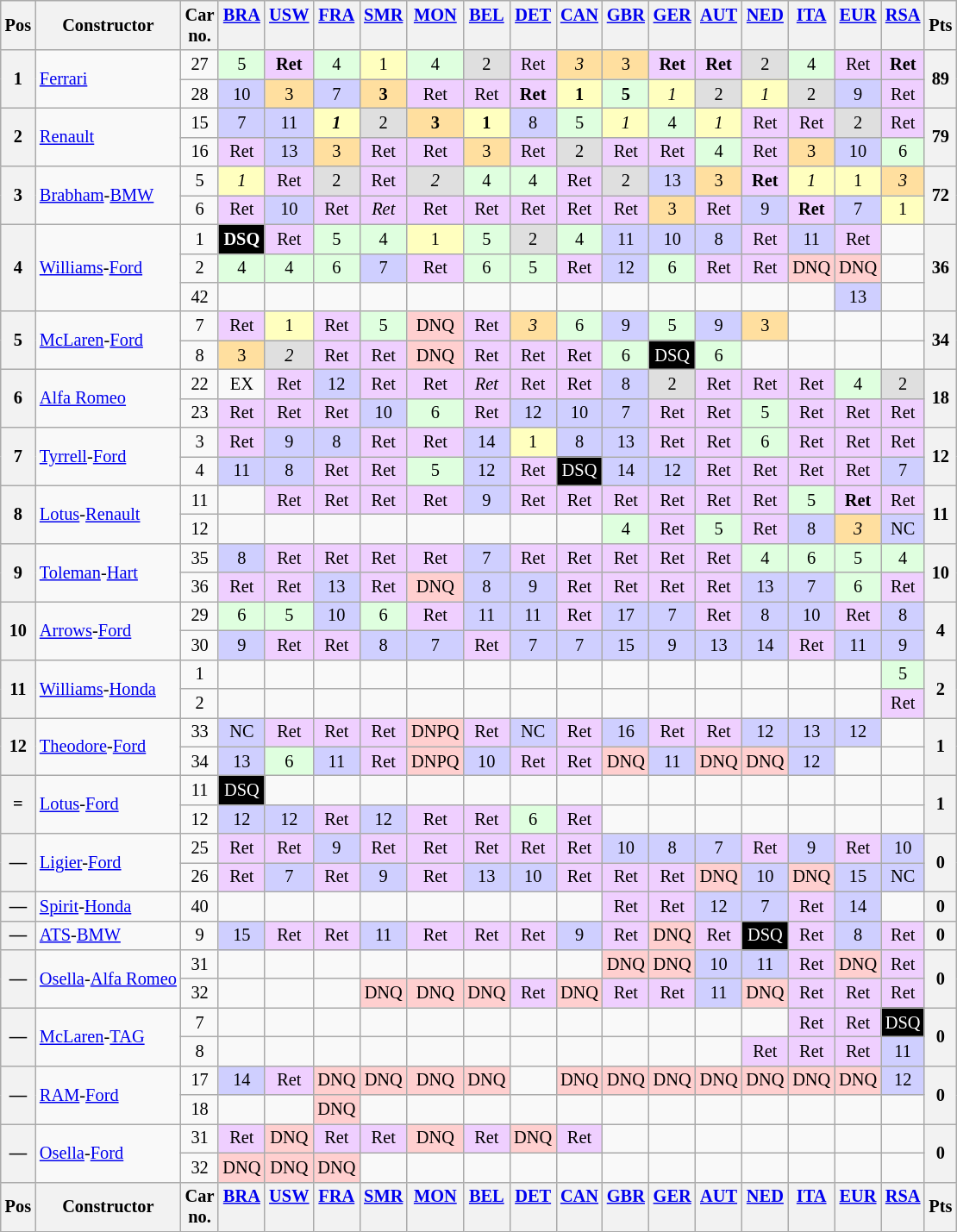<table class="wikitable" style="font-size: 85%; text-align:center;">
<tr valign="top">
<th valign="middle">Pos</th>
<th valign="middle">Constructor</th>
<th valign="middle">Car<br>no.</th>
<th><a href='#'>BRA</a><br></th>
<th><a href='#'>USW</a><br></th>
<th><a href='#'>FRA</a><br></th>
<th><a href='#'>SMR</a><br></th>
<th><a href='#'>MON</a><br></th>
<th><a href='#'>BEL</a><br></th>
<th><a href='#'>DET</a><br></th>
<th><a href='#'>CAN</a><br></th>
<th><a href='#'>GBR</a><br></th>
<th><a href='#'>GER</a><br></th>
<th><a href='#'>AUT</a><br></th>
<th><a href='#'>NED</a><br></th>
<th><a href='#'>ITA</a><br></th>
<th><a href='#'>EUR</a><br></th>
<th><a href='#'>RSA</a><br></th>
<th valign="middle">Pts</th>
</tr>
<tr>
<th rowspan=2>1</th>
<td rowspan=2 align="left"> <a href='#'>Ferrari</a></td>
<td align="center">27</td>
<td style="background:#dfffdf;">5</td>
<td style="background:#efcfff;"><strong>Ret</strong></td>
<td style="background:#dfffdf;">4</td>
<td style="background:#ffffbf;">1</td>
<td style="background:#dfffdf;">4</td>
<td style="background:#dfdfdf;">2</td>
<td style="background:#efcfff;">Ret</td>
<td style="background:#ffdf9f;"><em>3</em></td>
<td style="background:#ffdf9f;">3</td>
<td style="background:#efcfff;"><strong>Ret</strong></td>
<td style="background:#efcfff;"><strong>Ret</strong></td>
<td style="background:#dfdfdf;">2</td>
<td style="background:#dfffdf;">4</td>
<td style="background:#efcfff;">Ret</td>
<td style="background:#efcfff;"><strong>Ret</strong></td>
<th rowspan=2>89</th>
</tr>
<tr>
<td align="center">28</td>
<td style="background:#cfcfff;">10</td>
<td style="background:#ffdf9f;">3</td>
<td style="background:#cfcfff;">7</td>
<td style="background:#ffdf9f;"><strong>3</strong></td>
<td style="background:#efcfff;">Ret</td>
<td style="background:#efcfff;">Ret</td>
<td style="background:#efcfff;"><strong>Ret</strong></td>
<td style="background:#ffffbf;"><strong>1</strong></td>
<td style="background:#dfffdf;"><strong>5</strong></td>
<td style="background:#ffffbf;"><em>1</em></td>
<td style="background:#dfdfdf;">2</td>
<td style="background:#ffffbf;"><em>1</em></td>
<td style="background:#dfdfdf;">2</td>
<td style="background:#cfcfff;">9</td>
<td style="background:#efcfff;">Ret</td>
</tr>
<tr>
<th rowspan=2>2</th>
<td rowspan=2 align="left"> <a href='#'>Renault</a></td>
<td align="center">15</td>
<td style="background:#cfcfff;">7</td>
<td style="background:#cfcfff;">11</td>
<td style="background:#ffffbf;"><strong><em>1</em></strong></td>
<td style="background:#dfdfdf;">2</td>
<td style="background:#ffdf9f;"><strong>3</strong></td>
<td style="background:#ffffbf;"><strong>1</strong></td>
<td style="background:#cfcfff;">8</td>
<td style="background:#dfffdf;">5</td>
<td style="background:#ffffbf;"><em>1</em></td>
<td style="background:#dfffdf;">4</td>
<td style="background:#ffffbf;"><em>1</em></td>
<td style="background:#efcfff;">Ret</td>
<td style="background:#efcfff;">Ret</td>
<td style="background:#dfdfdf;">2</td>
<td style="background:#efcfff;">Ret</td>
<th rowspan=2>79</th>
</tr>
<tr>
<td align="center">16</td>
<td style="background:#efcfff;">Ret</td>
<td style="background:#cfcfff;">13</td>
<td style="background:#ffdf9f;">3</td>
<td style="background:#efcfff;">Ret</td>
<td style="background:#efcfff;">Ret</td>
<td style="background:#ffdf9f;">3</td>
<td style="background:#efcfff;">Ret</td>
<td style="background:#dfdfdf;">2</td>
<td style="background:#efcfff;">Ret</td>
<td style="background:#efcfff;">Ret</td>
<td style="background:#dfffdf;">4</td>
<td style="background:#efcfff;">Ret</td>
<td style="background:#ffdf9f;">3</td>
<td style="background:#cfcfff;">10</td>
<td style="background:#dfffdf;">6</td>
</tr>
<tr>
<th rowspan=2>3</th>
<td rowspan=2 align="left"> <a href='#'>Brabham</a>-<a href='#'>BMW</a></td>
<td align="center">5</td>
<td style="background:#ffffbf;"><em>1</em></td>
<td style="background:#efcfff;">Ret</td>
<td style="background:#dfdfdf;">2</td>
<td style="background:#efcfff;">Ret</td>
<td style="background:#dfdfdf;"><em>2</em></td>
<td style="background:#dfffdf;">4</td>
<td style="background:#dfffdf;">4</td>
<td style="background:#efcfff;">Ret</td>
<td style="background:#dfdfdf;">2</td>
<td style="background:#cfcfff;">13</td>
<td style="background:#ffdf9f;">3</td>
<td style="background:#efcfff;"><strong>Ret</strong></td>
<td style="background:#ffffbf;"><em>1</em></td>
<td style="background:#ffffbf;">1</td>
<td style="background:#ffdf9f;"><em>3</em></td>
<th rowspan=2>72</th>
</tr>
<tr>
<td align="center">6</td>
<td style="background:#efcfff;">Ret</td>
<td style="background:#cfcfff;">10</td>
<td style="background:#efcfff;">Ret</td>
<td style="background:#efcfff;"><em>Ret</em></td>
<td style="background:#efcfff;">Ret</td>
<td style="background:#efcfff;">Ret</td>
<td style="background:#efcfff;">Ret</td>
<td style="background:#efcfff;">Ret</td>
<td style="background:#efcfff;">Ret</td>
<td style="background:#ffdf9f;">3</td>
<td style="background:#efcfff;">Ret</td>
<td style="background:#cfcfff;">9</td>
<td style="background:#efcfff;"><strong>Ret</strong></td>
<td style="background:#cfcfff;">7</td>
<td style="background:#ffffbf;">1</td>
</tr>
<tr>
<th rowspan=3>4</th>
<td rowspan=3 align="left"> <a href='#'>Williams</a>-<a href='#'>Ford</a></td>
<td align="center">1</td>
<td style="background:#000000; color:white"><strong>DSQ</strong></td>
<td style="background:#efcfff;">Ret</td>
<td style="background:#dfffdf;">5</td>
<td style="background:#dfffdf;">4</td>
<td style="background:#ffffbf;">1</td>
<td style="background:#dfffdf;">5</td>
<td style="background:#dfdfdf;">2</td>
<td style="background:#dfffdf;">4</td>
<td style="background:#cfcfff;">11</td>
<td style="background:#cfcfff;">10</td>
<td style="background:#cfcfff;">8</td>
<td style="background:#efcfff;">Ret</td>
<td style="background:#cfcfff;">11</td>
<td style="background:#efcfff;">Ret</td>
<td></td>
<th rowspan=3>36</th>
</tr>
<tr>
<td align="center">2</td>
<td style="background:#dfffdf;">4</td>
<td style="background:#dfffdf;">4</td>
<td style="background:#dfffdf;">6</td>
<td style="background:#cfcfff;">7</td>
<td style="background:#efcfff;">Ret</td>
<td style="background:#dfffdf;">6</td>
<td style="background:#dfffdf;">5</td>
<td style="background:#efcfff;">Ret</td>
<td style="background:#cfcfff;">12</td>
<td style="background:#dfffdf;">6</td>
<td style="background:#efcfff;">Ret</td>
<td style="background:#efcfff;">Ret</td>
<td style="background:#ffcfcf;">DNQ</td>
<td style="background:#ffcfcf;">DNQ</td>
<td></td>
</tr>
<tr>
<td align="center">42</td>
<td></td>
<td></td>
<td></td>
<td></td>
<td></td>
<td></td>
<td></td>
<td></td>
<td></td>
<td></td>
<td></td>
<td></td>
<td></td>
<td style="background:#cfcfff;">13</td>
<td></td>
</tr>
<tr>
<th rowspan=2>5</th>
<td rowspan=2 align="left"> <a href='#'>McLaren</a>-<a href='#'>Ford</a></td>
<td align="center">7</td>
<td style="background:#efcfff;">Ret</td>
<td style="background:#ffffbf;">1</td>
<td style="background:#efcfff;">Ret</td>
<td style="background:#dfffdf;">5</td>
<td style="background:#ffcfcf;">DNQ</td>
<td style="background:#efcfff;">Ret</td>
<td style="background:#ffdf9f;"><em>3</em></td>
<td style="background:#dfffdf;">6</td>
<td style="background:#cfcfff;">9</td>
<td style="background:#dfffdf;">5</td>
<td style="background:#cfcfff;">9</td>
<td style="background:#ffdf9f;">3</td>
<td></td>
<td></td>
<td></td>
<th rowspan=2>34</th>
</tr>
<tr>
<td align="center">8</td>
<td style="background:#ffdf9f;">3</td>
<td style="background:#dfdfdf;"><em>2</em></td>
<td style="background:#efcfff;">Ret</td>
<td style="background:#efcfff;">Ret</td>
<td style="background:#ffcfcf;">DNQ</td>
<td style="background:#efcfff;">Ret</td>
<td style="background:#efcfff;">Ret</td>
<td style="background:#efcfff;">Ret</td>
<td style="background:#dfffdf;">6</td>
<td style="background:#000000; color:white">DSQ</td>
<td style="background:#dfffdf;">6</td>
<td></td>
<td></td>
<td></td>
<td></td>
</tr>
<tr>
<th rowspan=2>6</th>
<td rowspan=2 align="left"> <a href='#'>Alfa Romeo</a></td>
<td align="center">22</td>
<td>EX</td>
<td style="background:#efcfff;">Ret</td>
<td style="background:#cfcfff;">12</td>
<td style="background:#efcfff;">Ret</td>
<td style="background:#efcfff;">Ret</td>
<td style="background:#efcfff;"><em>Ret</em></td>
<td style="background:#efcfff;">Ret</td>
<td style="background:#efcfff;">Ret</td>
<td style="background:#cfcfff;">8</td>
<td style="background:#dfdfdf;">2</td>
<td style="background:#efcfff;">Ret</td>
<td style="background:#efcfff;">Ret</td>
<td style="background:#efcfff;">Ret</td>
<td style="background:#dfffdf;">4</td>
<td style="background:#dfdfdf;">2</td>
<th rowspan=2>18</th>
</tr>
<tr>
<td align="center">23</td>
<td style="background:#efcfff;">Ret</td>
<td style="background:#efcfff;">Ret</td>
<td style="background:#efcfff;">Ret</td>
<td style="background:#cfcfff;">10</td>
<td style="background:#dfffdf;">6</td>
<td style="background:#efcfff;">Ret</td>
<td style="background:#cfcfff;">12</td>
<td style="background:#cfcfff;">10</td>
<td style="background:#cfcfff;">7</td>
<td style="background:#efcfff;">Ret</td>
<td style="background:#efcfff;">Ret</td>
<td style="background:#dfffdf;">5</td>
<td style="background:#efcfff;">Ret</td>
<td style="background:#efcfff;">Ret</td>
<td style="background:#efcfff;">Ret</td>
</tr>
<tr>
<th rowspan=2>7</th>
<td rowspan=2 align="left"> <a href='#'>Tyrrell</a>-<a href='#'>Ford</a></td>
<td align="center">3</td>
<td style="background:#efcfff;">Ret</td>
<td style="background:#cfcfff;">9</td>
<td style="background:#cfcfff;">8</td>
<td style="background:#efcfff;">Ret</td>
<td style="background:#efcfff;">Ret</td>
<td style="background:#cfcfff;">14</td>
<td style="background:#ffffbf;">1</td>
<td style="background:#cfcfff;">8</td>
<td style="background:#cfcfff;">13</td>
<td style="background:#efcfff;">Ret</td>
<td style="background:#efcfff;">Ret</td>
<td style="background:#dfffdf;">6</td>
<td style="background:#efcfff;">Ret</td>
<td style="background:#efcfff;">Ret</td>
<td style="background:#efcfff;">Ret</td>
<th rowspan=2>12</th>
</tr>
<tr>
<td align="center">4</td>
<td style="background:#cfcfff;">11</td>
<td style="background:#cfcfff;">8</td>
<td style="background:#efcfff;">Ret</td>
<td style="background:#efcfff;">Ret</td>
<td style="background:#dfffdf;">5</td>
<td style="background:#cfcfff;">12</td>
<td style="background:#efcfff;">Ret</td>
<td style="background:#000000; color:white">DSQ</td>
<td style="background:#cfcfff;">14</td>
<td style="background:#cfcfff;">12</td>
<td style="background:#efcfff;">Ret</td>
<td style="background:#efcfff;">Ret</td>
<td style="background:#efcfff;">Ret</td>
<td style="background:#efcfff;">Ret</td>
<td style="background:#cfcfff;">7</td>
</tr>
<tr>
<th rowspan=2>8</th>
<td rowspan=2 align="left"> <a href='#'>Lotus</a>-<a href='#'>Renault</a></td>
<td align="center">11</td>
<td></td>
<td style="background:#efcfff;">Ret</td>
<td style="background:#efcfff;">Ret</td>
<td style="background:#efcfff;">Ret</td>
<td style="background:#efcfff;">Ret</td>
<td style="background:#cfcfff;">9</td>
<td style="background:#efcfff;">Ret</td>
<td style="background:#efcfff;">Ret</td>
<td style="background:#efcfff;">Ret</td>
<td style="background:#efcfff;">Ret</td>
<td style="background:#efcfff;">Ret</td>
<td style="background:#efcfff;">Ret</td>
<td style="background:#dfffdf;">5</td>
<td style="background:#efcfff;"><strong>Ret</strong></td>
<td style="background:#efcfff;">Ret</td>
<th rowspan=2>11</th>
</tr>
<tr>
<td align="center">12</td>
<td></td>
<td></td>
<td></td>
<td></td>
<td></td>
<td></td>
<td></td>
<td></td>
<td style="background:#dfffdf;">4</td>
<td style="background:#efcfff;">Ret</td>
<td style="background:#dfffdf;">5</td>
<td style="background:#efcfff;">Ret</td>
<td style="background:#cfcfff;">8</td>
<td style="background:#ffdf9f;"><em>3</em></td>
<td style="background:#cfcfff;">NC</td>
</tr>
<tr>
<th rowspan=2>9</th>
<td rowspan=2 align="left"> <a href='#'>Toleman</a>-<a href='#'>Hart</a></td>
<td align="center">35</td>
<td style="background:#cfcfff;">8</td>
<td style="background:#efcfff;">Ret</td>
<td style="background:#efcfff;">Ret</td>
<td style="background:#efcfff;">Ret</td>
<td style="background:#efcfff;">Ret</td>
<td style="background:#cfcfff;">7</td>
<td style="background:#efcfff;">Ret</td>
<td style="background:#efcfff;">Ret</td>
<td style="background:#efcfff;">Ret</td>
<td style="background:#efcfff;">Ret</td>
<td style="background:#efcfff;">Ret</td>
<td style="background:#dfffdf;">4</td>
<td style="background:#dfffdf;">6</td>
<td style="background:#dfffdf;">5</td>
<td style="background:#dfffdf;">4</td>
<th rowspan=2>10</th>
</tr>
<tr>
<td align="center">36</td>
<td style="background:#efcfff;">Ret</td>
<td style="background:#efcfff;">Ret</td>
<td style="background:#cfcfff;">13</td>
<td style="background:#efcfff;">Ret</td>
<td style="background:#ffcfcf;">DNQ</td>
<td style="background:#cfcfff;">8</td>
<td style="background:#cfcfff;">9</td>
<td style="background:#efcfff;">Ret</td>
<td style="background:#efcfff;">Ret</td>
<td style="background:#efcfff;">Ret</td>
<td style="background:#efcfff;">Ret</td>
<td style="background:#cfcfff;">13</td>
<td style="background:#cfcfff;">7</td>
<td style="background:#dfffdf;">6</td>
<td style="background:#efcfff;">Ret</td>
</tr>
<tr>
<th rowspan=2>10</th>
<td rowspan=2 align="left"> <a href='#'>Arrows</a>-<a href='#'>Ford</a></td>
<td align="center">29</td>
<td style="background:#dfffdf;">6</td>
<td style="background:#dfffdf;">5</td>
<td style="background:#cfcfff;">10</td>
<td style="background:#dfffdf;">6</td>
<td style="background:#efcfff;">Ret</td>
<td style="background:#cfcfff;">11</td>
<td style="background:#cfcfff;">11</td>
<td style="background:#efcfff;">Ret</td>
<td style="background:#cfcfff;">17</td>
<td style="background:#cfcfff;">7</td>
<td style="background:#efcfff;">Ret</td>
<td style="background:#cfcfff;">8</td>
<td style="background:#cfcfff;">10</td>
<td style="background:#efcfff;">Ret</td>
<td style="background:#cfcfff;">8</td>
<th rowspan=2>4</th>
</tr>
<tr>
<td align="center">30</td>
<td style="background:#cfcfff;">9</td>
<td style="background:#efcfff;">Ret</td>
<td style="background:#efcfff;">Ret</td>
<td style="background:#cfcfff;">8</td>
<td style="background:#cfcfff;">7</td>
<td style="background:#efcfff;">Ret</td>
<td style="background:#cfcfff;">7</td>
<td style="background:#cfcfff;">7</td>
<td style="background:#cfcfff;">15</td>
<td style="background:#cfcfff;">9</td>
<td style="background:#cfcfff;">13</td>
<td style="background:#cfcfff;">14</td>
<td style="background:#efcfff;">Ret</td>
<td style="background:#cfcfff;">11</td>
<td style="background:#cfcfff;">9</td>
</tr>
<tr>
<th rowspan=2>11</th>
<td rowspan=2 align="left"> <a href='#'>Williams</a>-<a href='#'>Honda</a></td>
<td align="center">1</td>
<td></td>
<td></td>
<td></td>
<td></td>
<td></td>
<td></td>
<td></td>
<td></td>
<td></td>
<td></td>
<td></td>
<td></td>
<td></td>
<td></td>
<td style="background:#dfffdf;">5</td>
<th rowspan=2>2</th>
</tr>
<tr>
<td align="center">2</td>
<td></td>
<td></td>
<td></td>
<td></td>
<td></td>
<td></td>
<td></td>
<td></td>
<td></td>
<td></td>
<td></td>
<td></td>
<td></td>
<td></td>
<td style="background:#efcfff;">Ret</td>
</tr>
<tr>
<th rowspan=2>12</th>
<td rowspan=2 align="left"> <a href='#'>Theodore</a>-<a href='#'>Ford</a></td>
<td align="center">33</td>
<td style="background:#cfcfff;">NC</td>
<td style="background:#efcfff;">Ret</td>
<td style="background:#efcfff;">Ret</td>
<td style="background:#efcfff;">Ret</td>
<td style="background:#ffcfcf;">DNPQ</td>
<td style="background:#efcfff;">Ret</td>
<td style="background:#cfcfff;">NC</td>
<td style="background:#efcfff;">Ret</td>
<td style="background:#cfcfff;">16</td>
<td style="background:#efcfff;">Ret</td>
<td style="background:#efcfff;">Ret</td>
<td style="background:#cfcfff;">12</td>
<td style="background:#cfcfff;">13</td>
<td style="background:#cfcfff;">12</td>
<td></td>
<th rowspan=2>1</th>
</tr>
<tr>
<td align="center">34</td>
<td style="background:#cfcfff;">13</td>
<td style="background:#dfffdf;">6</td>
<td style="background:#cfcfff;">11</td>
<td style="background:#efcfff;">Ret</td>
<td style="background:#ffcfcf;">DNPQ</td>
<td style="background:#cfcfff;">10</td>
<td style="background:#efcfff;">Ret</td>
<td style="background:#efcfff;">Ret</td>
<td style="background:#ffcfcf;">DNQ</td>
<td style="background:#cfcfff;">11</td>
<td style="background:#ffcfcf;">DNQ</td>
<td style="background:#ffcfcf;">DNQ</td>
<td style="background:#cfcfff;">12</td>
<td></td>
<td></td>
</tr>
<tr>
<th rowspan=2>=</th>
<td rowspan=2 align="left"> <a href='#'>Lotus</a>-<a href='#'>Ford</a></td>
<td align="center">11</td>
<td style="background:#000000; color:white">DSQ</td>
<td></td>
<td></td>
<td></td>
<td></td>
<td></td>
<td></td>
<td></td>
<td></td>
<td></td>
<td></td>
<td></td>
<td></td>
<td></td>
<td></td>
<th rowspan=2>1</th>
</tr>
<tr>
<td align="center">12</td>
<td style="background:#cfcfff;">12</td>
<td style="background:#cfcfff;">12</td>
<td style="background:#efcfff;">Ret</td>
<td style="background:#cfcfff;">12</td>
<td style="background:#efcfff;">Ret</td>
<td style="background:#efcfff;">Ret</td>
<td style="background:#dfffdf;">6</td>
<td style="background:#efcfff;">Ret</td>
<td></td>
<td></td>
<td></td>
<td></td>
<td></td>
<td></td>
<td></td>
</tr>
<tr>
<th rowspan=2>—</th>
<td rowspan=2 align="left"> <a href='#'>Ligier</a>-<a href='#'>Ford</a></td>
<td align="center">25</td>
<td style="background:#efcfff;">Ret</td>
<td style="background:#efcfff;">Ret</td>
<td style="background:#cfcfff;">9</td>
<td style="background:#efcfff;">Ret</td>
<td style="background:#efcfff;">Ret</td>
<td style="background:#efcfff;">Ret</td>
<td style="background:#efcfff;">Ret</td>
<td style="background:#efcfff;">Ret</td>
<td style="background:#cfcfff;">10</td>
<td style="background:#cfcfff;">8</td>
<td style="background:#cfcfff;">7</td>
<td style="background:#efcfff;">Ret</td>
<td style="background:#cfcfff;">9</td>
<td style="background:#efcfff;">Ret</td>
<td style="background:#cfcfff;">10</td>
<th rowspan=2>0</th>
</tr>
<tr>
<td align="center">26</td>
<td style="background:#efcfff;">Ret</td>
<td style="background:#cfcfff;">7</td>
<td style="background:#efcfff;">Ret</td>
<td style="background:#cfcfff;">9</td>
<td style="background:#efcfff;">Ret</td>
<td style="background:#cfcfff;">13</td>
<td style="background:#cfcfff;">10</td>
<td style="background:#efcfff;">Ret</td>
<td style="background:#efcfff;">Ret</td>
<td style="background:#efcfff;">Ret</td>
<td style="background:#ffcfcf;">DNQ</td>
<td style="background:#cfcfff;">10</td>
<td style="background:#ffcfcf;">DNQ</td>
<td style="background:#cfcfff;">15</td>
<td style="background:#cfcfff;">NC</td>
</tr>
<tr>
<th>—</th>
<td align=left> <a href='#'>Spirit</a>-<a href='#'>Honda</a></td>
<td align="center">40</td>
<td></td>
<td></td>
<td></td>
<td></td>
<td></td>
<td></td>
<td></td>
<td></td>
<td style="background:#efcfff;">Ret</td>
<td style="background:#efcfff;">Ret</td>
<td style="background:#cfcfff;">12</td>
<td style="background:#cfcfff;">7</td>
<td style="background:#efcfff;">Ret</td>
<td style="background:#cfcfff;">14</td>
<td></td>
<th>0</th>
</tr>
<tr>
<th>—</th>
<td align=left> <a href='#'>ATS</a>-<a href='#'>BMW</a></td>
<td align="center">9</td>
<td style="background:#cfcfff;">15</td>
<td style="background:#efcfff;">Ret</td>
<td style="background:#efcfff;">Ret</td>
<td style="background:#cfcfff;">11</td>
<td style="background:#efcfff;">Ret</td>
<td style="background:#efcfff;">Ret</td>
<td style="background:#efcfff;">Ret</td>
<td style="background:#cfcfff;">9</td>
<td style="background:#efcfff;">Ret</td>
<td style="background:#ffcfcf;">DNQ</td>
<td style="background:#efcfff;">Ret</td>
<td style="background:#000000; color:white">DSQ</td>
<td style="background:#efcfff;">Ret</td>
<td style="background:#cfcfff;">8</td>
<td style="background:#efcfff;">Ret</td>
<th>0</th>
</tr>
<tr>
<th rowspan=2>—</th>
<td rowspan=2 align="left" nowrap> <a href='#'>Osella</a>-<a href='#'>Alfa Romeo</a></td>
<td align="center">31</td>
<td></td>
<td></td>
<td></td>
<td></td>
<td></td>
<td></td>
<td></td>
<td></td>
<td style="background:#ffcfcf;">DNQ</td>
<td style="background:#ffcfcf;">DNQ</td>
<td style="background:#cfcfff;">10</td>
<td style="background:#cfcfff;">11</td>
<td style="background:#efcfff;">Ret</td>
<td style="background:#ffcfcf;">DNQ</td>
<td style="background:#efcfff;">Ret</td>
<th rowspan=2>0</th>
</tr>
<tr>
<td align="center">32</td>
<td></td>
<td></td>
<td></td>
<td style="background:#ffcfcf;">DNQ</td>
<td style="background:#ffcfcf;">DNQ</td>
<td style="background:#ffcfcf;">DNQ</td>
<td style="background:#efcfff;">Ret</td>
<td style="background:#ffcfcf;">DNQ</td>
<td style="background:#efcfff;">Ret</td>
<td style="background:#efcfff;">Ret</td>
<td style="background:#cfcfff;">11</td>
<td style="background:#ffcfcf;">DNQ</td>
<td style="background:#efcfff;">Ret</td>
<td style="background:#efcfff;">Ret</td>
<td style="background:#efcfff;">Ret</td>
</tr>
<tr>
<th rowspan=2>—</th>
<td rowspan=2 align="left"> <a href='#'>McLaren</a>-<a href='#'>TAG</a></td>
<td align="center">7</td>
<td></td>
<td></td>
<td></td>
<td></td>
<td></td>
<td></td>
<td></td>
<td></td>
<td></td>
<td></td>
<td></td>
<td></td>
<td style="background:#efcfff;">Ret</td>
<td style="background:#efcfff;">Ret</td>
<td style="background:#000000; color:white">DSQ</td>
<th rowspan=2>0</th>
</tr>
<tr>
<td align="center">8</td>
<td></td>
<td></td>
<td></td>
<td></td>
<td></td>
<td></td>
<td></td>
<td></td>
<td></td>
<td></td>
<td></td>
<td style="background:#efcfff;">Ret</td>
<td style="background:#efcfff;">Ret</td>
<td style="background:#efcfff;">Ret</td>
<td style="background:#cfcfff;">11</td>
</tr>
<tr>
<th rowspan=2>—</th>
<td rowspan=2 align="left"> <a href='#'>RAM</a>-<a href='#'>Ford</a></td>
<td align="center">17</td>
<td style="background:#cfcfff;">14</td>
<td style="background:#efcfff;">Ret</td>
<td style="background:#ffcfcf;">DNQ</td>
<td style="background:#ffcfcf;">DNQ</td>
<td style="background:#ffcfcf;">DNQ</td>
<td style="background:#ffcfcf;">DNQ</td>
<td></td>
<td style="background:#ffcfcf;">DNQ</td>
<td style="background:#ffcfcf;">DNQ</td>
<td style="background:#ffcfcf;">DNQ</td>
<td style="background:#ffcfcf;">DNQ</td>
<td style="background:#ffcfcf;">DNQ</td>
<td style="background:#ffcfcf;">DNQ</td>
<td style="background:#ffcfcf;">DNQ</td>
<td style="background:#cfcfff;">12</td>
<th rowspan=2>0</th>
</tr>
<tr>
<td align="center">18</td>
<td></td>
<td></td>
<td style="background:#ffcfcf;">DNQ</td>
<td></td>
<td></td>
<td></td>
<td></td>
<td></td>
<td></td>
<td></td>
<td></td>
<td></td>
<td></td>
<td></td>
<td></td>
</tr>
<tr>
<th rowspan=2>—</th>
<td rowspan=2 align="left"> <a href='#'>Osella</a>-<a href='#'>Ford</a></td>
<td align="center">31</td>
<td style="background:#efcfff;">Ret</td>
<td style="background:#ffcfcf;">DNQ</td>
<td style="background:#efcfff;">Ret</td>
<td style="background:#efcfff;">Ret</td>
<td style="background:#ffcfcf;">DNQ</td>
<td style="background:#efcfff;">Ret</td>
<td style="background:#ffcfcf;">DNQ</td>
<td style="background:#efcfff;">Ret</td>
<td></td>
<td></td>
<td></td>
<td></td>
<td></td>
<td></td>
<td></td>
<th rowspan=2>0</th>
</tr>
<tr>
<td align="center">32</td>
<td style="background:#ffcfcf;">DNQ</td>
<td style="background:#ffcfcf;">DNQ</td>
<td style="background:#ffcfcf;">DNQ</td>
<td></td>
<td></td>
<td></td>
<td></td>
<td></td>
<td></td>
<td></td>
<td></td>
<td></td>
<td></td>
<td></td>
<td></td>
</tr>
<tr valign="top">
<th valign="middle">Pos</th>
<th valign="middle">Constructor</th>
<th valign="middle">Car<br>no.</th>
<th><a href='#'>BRA</a><br></th>
<th><a href='#'>USW</a><br></th>
<th><a href='#'>FRA</a><br></th>
<th><a href='#'>SMR</a><br></th>
<th><a href='#'>MON</a><br></th>
<th><a href='#'>BEL</a><br></th>
<th><a href='#'>DET</a><br></th>
<th><a href='#'>CAN</a><br></th>
<th><a href='#'>GBR</a><br></th>
<th><a href='#'>GER</a><br></th>
<th><a href='#'>AUT</a><br></th>
<th><a href='#'>NED</a><br></th>
<th><a href='#'>ITA</a><br></th>
<th><a href='#'>EUR</a><br></th>
<th><a href='#'>RSA</a><br></th>
<th valign="middle">Pts</th>
</tr>
</table>
